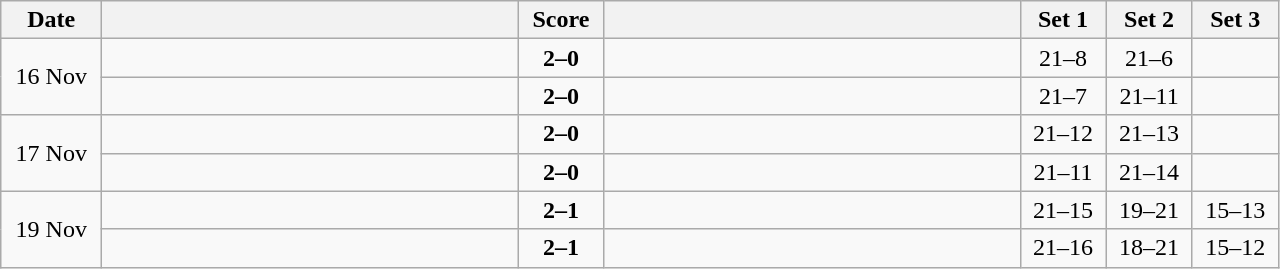<table class="wikitable" style="text-align: center;">
<tr>
<th width="60">Date</th>
<th align="right" width="270"></th>
<th width="50">Score</th>
<th align="left" width="270"></th>
<th width="50">Set 1</th>
<th width="50">Set 2</th>
<th width="50">Set 3</th>
</tr>
<tr>
<td rowspan=2>16 Nov</td>
<td align=left><strong></strong></td>
<td align=center><strong>2–0</strong></td>
<td align=left></td>
<td>21–8</td>
<td>21–6</td>
<td></td>
</tr>
<tr>
<td align=left><strong></strong></td>
<td align=center><strong>2–0</strong></td>
<td align=left></td>
<td>21–7</td>
<td>21–11</td>
<td></td>
</tr>
<tr>
<td rowspan=2>17 Nov</td>
<td align=left><strong></strong></td>
<td align=center><strong>2–0</strong></td>
<td align=left></td>
<td>21–12</td>
<td>21–13</td>
<td></td>
</tr>
<tr>
<td align=left><strong></strong></td>
<td align=center><strong>2–0</strong></td>
<td align=left></td>
<td>21–11</td>
<td>21–14</td>
<td></td>
</tr>
<tr>
<td rowspan=2>19 Nov</td>
<td align=left><strong></strong></td>
<td align=center><strong>2–1</strong></td>
<td align=left></td>
<td>21–15</td>
<td>19–21</td>
<td>15–13</td>
</tr>
<tr>
<td align=left><strong></strong></td>
<td align=center><strong>2–1</strong></td>
<td align=left></td>
<td>21–16</td>
<td>18–21</td>
<td>15–12</td>
</tr>
</table>
